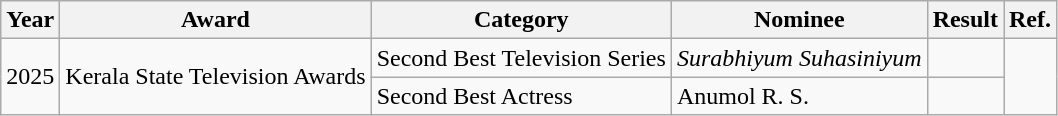<table class="wikitable sortable">
<tr>
<th>Year</th>
<th>Award</th>
<th>Category</th>
<th>Nominee</th>
<th>Result</th>
<th>Ref.</th>
</tr>
<tr>
<td rowspan="2">2025</td>
<td rowspan="2">Kerala State Television Awards</td>
<td>Second Best Television Series</td>
<td><em>Surabhiyum Suhasiniyum</em></td>
<td></td>
<td rowspan="2"></td>
</tr>
<tr>
<td>Second Best Actress</td>
<td>Anumol R. S.</td>
<td></td>
</tr>
</table>
